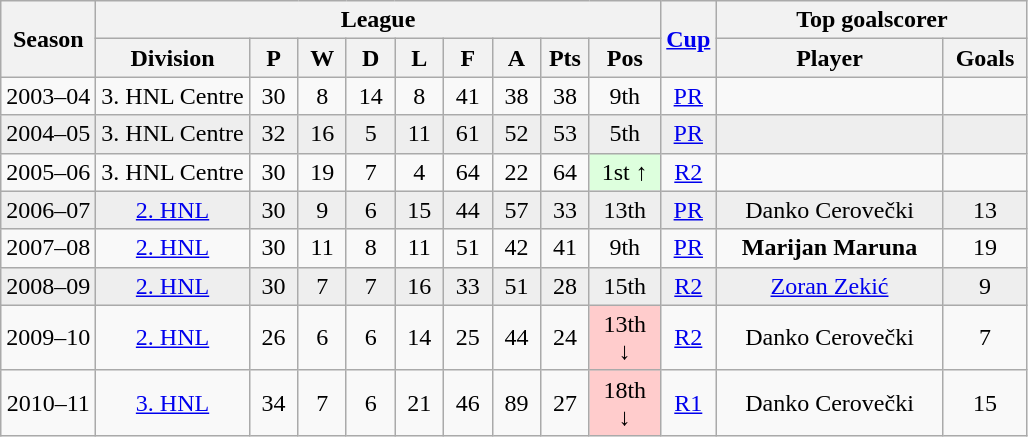<table class="wikitable" style="text-align: center">
<tr>
<th rowspan=2>Season</th>
<th colspan=9>League</th>
<th rowspan=2 width="30"><a href='#'>Cup</a></th>
<th colspan=2 width="200">Top goalscorer</th>
</tr>
<tr>
<th>Division</th>
<th width="25">P</th>
<th width="25">W</th>
<th width="25">D</th>
<th width="25">L</th>
<th width="25">F</th>
<th width="25">A</th>
<th width="25">Pts</th>
<th width="40">Pos</th>
<th>Player</th>
<th>Goals</th>
</tr>
<tr>
<td>2003–04</td>
<td>3. HNL Centre</td>
<td>30</td>
<td>8</td>
<td>14</td>
<td>8</td>
<td>41</td>
<td>38</td>
<td>38</td>
<td>9th</td>
<td><a href='#'>PR</a></td>
<td></td>
<td></td>
</tr>
<tr bgcolor=#EEEEEE>
<td>2004–05</td>
<td>3. HNL Centre</td>
<td>32</td>
<td>16</td>
<td>5</td>
<td>11</td>
<td>61</td>
<td>52</td>
<td>53</td>
<td>5th</td>
<td><a href='#'>PR</a></td>
<td></td>
<td></td>
</tr>
<tr>
<td>2005–06</td>
<td>3. HNL Centre</td>
<td>30</td>
<td>19</td>
<td>7</td>
<td>4</td>
<td>64</td>
<td>22</td>
<td>64</td>
<td bgcolor="#DDFFDD">1st ↑</td>
<td><a href='#'>R2</a></td>
<td></td>
<td></td>
</tr>
<tr bgcolor=#EEEEEE>
<td>2006–07</td>
<td><a href='#'>2. HNL</a></td>
<td>30</td>
<td>9</td>
<td>6</td>
<td>15</td>
<td>44</td>
<td>57</td>
<td>33</td>
<td>13th</td>
<td><a href='#'>PR</a></td>
<td>Danko Cerovečki</td>
<td>13</td>
</tr>
<tr>
<td>2007–08</td>
<td><a href='#'>2. HNL</a></td>
<td>30</td>
<td>11</td>
<td>8</td>
<td>11</td>
<td>51</td>
<td>42</td>
<td>41</td>
<td>9th</td>
<td><a href='#'>PR</a></td>
<td><strong>Marijan Maruna</strong></td>
<td>19</td>
</tr>
<tr bgcolor=#EEEEEE>
<td>2008–09</td>
<td><a href='#'>2. HNL</a></td>
<td>30</td>
<td>7</td>
<td>7</td>
<td>16</td>
<td>33</td>
<td>51</td>
<td>28</td>
<td>15th</td>
<td><a href='#'>R2</a></td>
<td><a href='#'>Zoran Zekić</a></td>
<td>9</td>
</tr>
<tr>
<td>2009–10</td>
<td><a href='#'>2. HNL</a></td>
<td>26</td>
<td>6</td>
<td>6</td>
<td>14</td>
<td>25</td>
<td>44</td>
<td>24</td>
<td bgcolor="#FFCCCC">13th ↓</td>
<td><a href='#'>R2</a></td>
<td>Danko Cerovečki</td>
<td>7</td>
</tr>
<tr>
<td>2010–11</td>
<td><a href='#'>3. HNL</a></td>
<td>34</td>
<td>7</td>
<td>6</td>
<td>21</td>
<td>46</td>
<td>89</td>
<td>27</td>
<td bgcolor="#FFCCCC">18th ↓</td>
<td><a href='#'>R1</a></td>
<td>Danko Cerovečki</td>
<td>15</td>
</tr>
</table>
